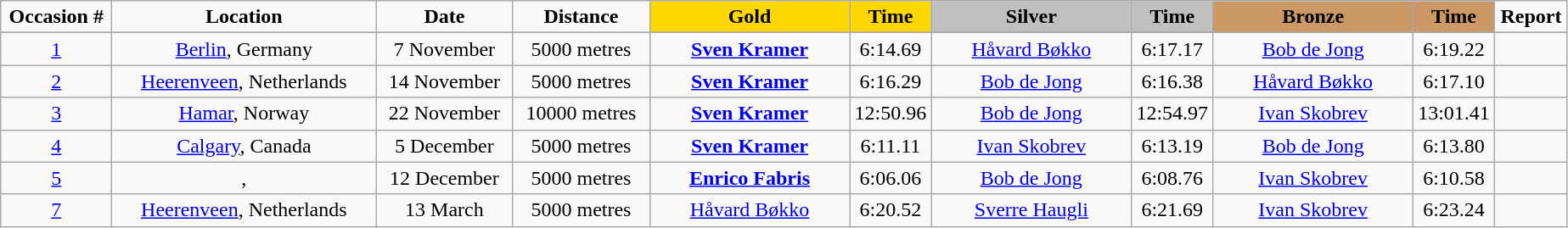<table class="wikitable">
<tr>
<td width="80" align="center"><strong>Occasion #</strong></td>
<td width="200" align="center"><strong>Location</strong></td>
<td width="100" align="center"><strong>Date</strong></td>
<td width="100" align="center"><strong>Distance</strong></td>
<td width="150" bgcolor="gold" align="center"><strong>Gold</strong></td>
<td width="50" bgcolor="gold" align="center"><strong>Time</strong></td>
<td width="150" bgcolor="silver" align="center"><strong>Silver</strong></td>
<td width="50" bgcolor="silver" align="center"><strong>Time</strong></td>
<td width="150" bgcolor="#CC9966" align="center"><strong>Bronze</strong></td>
<td width="50" bgcolor="#CC9966" align="center"><strong>Time</strong></td>
<td width="50" align="center"><strong>Report</strong></td>
</tr>
<tr bgcolor="#cccccc">
</tr>
<tr>
<td align="center"><a href='#'>1</a></td>
<td align="center"><a href='#'>Berlin</a>, Germany</td>
<td align="center">7 November</td>
<td align="center">5000 metres</td>
<td align="center"><strong><a href='#'>Sven Kramer</a></strong><br><small></small></td>
<td align="center">6:14.69</td>
<td align="center"><a href='#'>Håvard Bøkko</a><br><small></small></td>
<td align="center">6:17.17</td>
<td align="center"><a href='#'>Bob de Jong</a><br><small></small></td>
<td align="center">6:19.22</td>
<td align="center"></td>
</tr>
<tr>
<td align="center"><a href='#'>2</a></td>
<td align="center"><a href='#'>Heerenveen</a>, Netherlands</td>
<td align="center">14 November</td>
<td align="center">5000 metres</td>
<td align="center"><strong><a href='#'>Sven Kramer</a></strong><br><small></small></td>
<td align="center">6:16.29</td>
<td align="center"><a href='#'>Bob de Jong</a><br><small></small></td>
<td align="center">6:16.38</td>
<td align="center"><a href='#'>Håvard Bøkko</a><br><small></small></td>
<td align="center">6:17.10</td>
<td align="center"></td>
</tr>
<tr>
<td align="center"><a href='#'>3</a></td>
<td align="center"><a href='#'>Hamar</a>, Norway</td>
<td align="center">22 November</td>
<td align="center">10000 metres</td>
<td align="center"><strong><a href='#'>Sven Kramer</a></strong><br><small></small></td>
<td align="center">12:50.96</td>
<td align="center"><a href='#'>Bob de Jong</a><br><small></small></td>
<td align="center">12:54.97</td>
<td align="center"><a href='#'>Ivan Skobrev</a><br><small></small></td>
<td align="center">13:01.41</td>
<td align="center"></td>
</tr>
<tr>
<td align="center"><a href='#'>4</a></td>
<td align="center"><a href='#'>Calgary</a>, Canada</td>
<td align="center">5 December</td>
<td align="center">5000 metres</td>
<td align="center"><strong><a href='#'>Sven Kramer</a></strong><br><small></small></td>
<td align="center">6:11.11</td>
<td align="center"><a href='#'>Ivan Skobrev</a><br><small></small></td>
<td align="center">6:13.19</td>
<td align="center"><a href='#'>Bob de Jong</a><br><small></small></td>
<td align="center">6:13.80</td>
<td align="center"></td>
</tr>
<tr>
<td align="center"><a href='#'>5</a></td>
<td align="center">, </td>
<td align="center">12 December</td>
<td align="center">5000 metres</td>
<td align="center"><strong><a href='#'>Enrico Fabris</a></strong><br><small></small></td>
<td align="center">6:06.06</td>
<td align="center"><a href='#'>Bob de Jong</a><br><small></small></td>
<td align="center">6:08.76</td>
<td align="center"><a href='#'>Ivan Skobrev</a><br><small></small></td>
<td align="center">6:10.58</td>
<td align="center"></td>
</tr>
<tr>
<td align="center"><a href='#'>7</a></td>
<td align="center"><a href='#'>Heerenveen</a>, Netherlands</td>
<td align="center">13 March</td>
<td align="center">5000 metres</td>
<td align="center"><a href='#'>Håvard Bøkko</a><br><small></small></td>
<td align="center">6:20.52</td>
<td align="center"><a href='#'>Sverre Haugli</a><br><small></small></td>
<td align="center">6:21.69</td>
<td align="center"><a href='#'>Ivan Skobrev</a><br><small></small></td>
<td align="center">6:23.24</td>
<td align="center"></td>
</tr>
</table>
